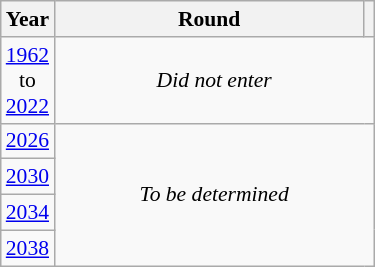<table class="wikitable" style="text-align: center; font-size:90%">
<tr>
<th>Year</th>
<th style="width:200px">Round</th>
<th></th>
</tr>
<tr>
<td><a href='#'>1962</a><br>to<br><a href='#'>2022</a></td>
<td colspan="2"><em>Did not enter</em></td>
</tr>
<tr>
<td><a href='#'>2026</a></td>
<td colspan="2" rowspan="4"><em>To be determined</em></td>
</tr>
<tr>
<td><a href='#'>2030</a></td>
</tr>
<tr>
<td><a href='#'>2034</a></td>
</tr>
<tr>
<td><a href='#'>2038</a></td>
</tr>
</table>
